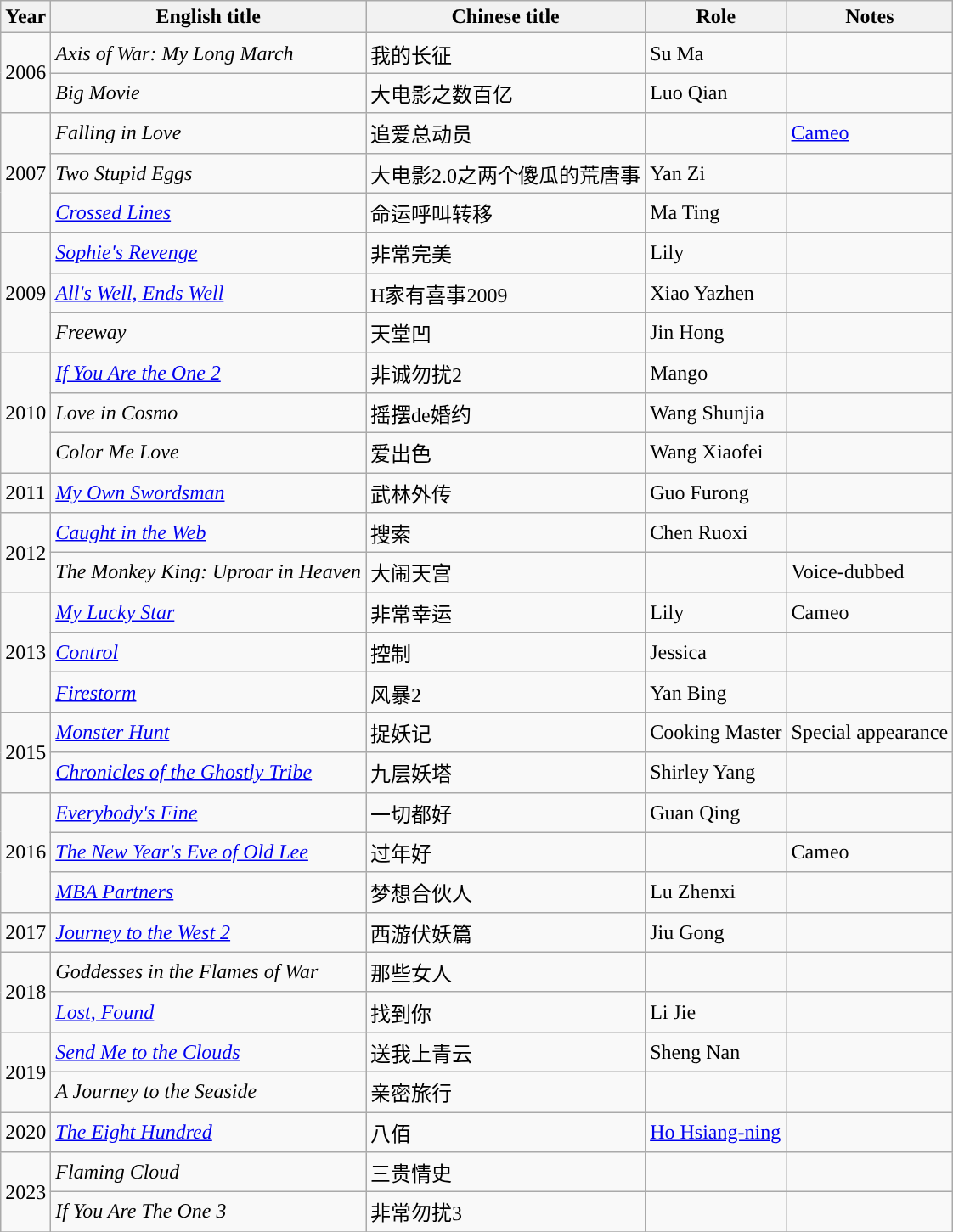<table class="wikitable sortable">
<tr>
<th>Year</th>
<th>English title</th>
<th>Chinese title</th>
<th>Role</th>
<th>Notes</th>
</tr>
<tr>
<td rowspan=2>2006</td>
<td><em>Axis of War: My Long March</em></td>
<td>我的长征</td>
<td>Su Ma</td>
<td></td>
</tr>
<tr>
<td><em>Big Movie</em></td>
<td>大电影之数百亿</td>
<td>Luo Qian</td>
<td></td>
</tr>
<tr>
<td rowspan=3>2007</td>
<td><em>Falling in Love</em></td>
<td>追爱总动员</td>
<td></td>
<td><a href='#'>Cameo</a></td>
</tr>
<tr>
<td><em>Two Stupid Eggs</em></td>
<td>大电影2.0之两个傻瓜的荒唐事</td>
<td>Yan Zi</td>
<td></td>
</tr>
<tr>
<td><em><a href='#'>Crossed Lines</a></em></td>
<td>命运呼叫转移</td>
<td>Ma Ting</td>
<td></td>
</tr>
<tr>
<td rowspan=3>2009</td>
<td><em><a href='#'>Sophie's Revenge</a></em></td>
<td>非常完美</td>
<td>Lily</td>
<td></td>
</tr>
<tr>
<td><em><a href='#'>All's Well, Ends Well</a></em></td>
<td>H家有喜事2009</td>
<td>Xiao Yazhen</td>
<td></td>
</tr>
<tr>
<td><em>Freeway</em></td>
<td>天堂凹</td>
<td>Jin Hong</td>
<td></td>
</tr>
<tr>
<td rowspan=3>2010</td>
<td><em><a href='#'>If You Are the One 2</a></em></td>
<td>非诚勿扰2</td>
<td>Mango</td>
<td></td>
</tr>
<tr>
<td><em>Love in Cosmo</em></td>
<td>摇摆de婚约</td>
<td>Wang Shunjia</td>
<td></td>
</tr>
<tr>
<td><em>Color Me Love</em></td>
<td>爱出色</td>
<td>Wang Xiaofei</td>
<td></td>
</tr>
<tr>
<td>2011</td>
<td><em><a href='#'>My Own Swordsman</a></em></td>
<td>武林外传</td>
<td>Guo Furong</td>
<td></td>
</tr>
<tr>
<td rowspan=2>2012</td>
<td><em><a href='#'>Caught in the Web</a></em></td>
<td>搜索</td>
<td>Chen Ruoxi</td>
<td></td>
</tr>
<tr>
<td><em>The Monkey King: Uproar in Heaven</em></td>
<td>大闹天宫</td>
<td></td>
<td>Voice-dubbed</td>
</tr>
<tr>
<td rowspan=3>2013</td>
<td><em><a href='#'>My Lucky Star</a></em></td>
<td>非常幸运</td>
<td>Lily</td>
<td>Cameo</td>
</tr>
<tr>
<td><em><a href='#'>Control</a></em></td>
<td>控制</td>
<td>Jessica</td>
<td></td>
</tr>
<tr>
<td><em><a href='#'>Firestorm</a></em></td>
<td>风暴2</td>
<td>Yan Bing</td>
<td></td>
</tr>
<tr>
<td rowspan=2>2015</td>
<td><em><a href='#'>Monster Hunt</a></em></td>
<td>捉妖记</td>
<td>Cooking Master</td>
<td>Special appearance</td>
</tr>
<tr>
<td><em><a href='#'>Chronicles of the Ghostly Tribe</a></em></td>
<td>九层妖塔</td>
<td>Shirley Yang</td>
<td></td>
</tr>
<tr>
<td rowspan=3>2016</td>
<td><em><a href='#'>Everybody's Fine</a></em></td>
<td>一切都好</td>
<td>Guan Qing</td>
<td></td>
</tr>
<tr>
<td><em><a href='#'>The New Year's Eve of Old Lee</a></em></td>
<td>过年好</td>
<td></td>
<td>Cameo</td>
</tr>
<tr>
<td><em><a href='#'>MBA Partners</a></em></td>
<td>梦想合伙人</td>
<td>Lu Zhenxi</td>
<td></td>
</tr>
<tr>
<td>2017</td>
<td><em><a href='#'>Journey to the West 2</a></em></td>
<td>西游伏妖篇</td>
<td>Jiu Gong</td>
<td></td>
</tr>
<tr>
<td rowspan=2>2018</td>
<td><em>Goddesses in the Flames of War</em></td>
<td>那些女人</td>
<td></td>
<td></td>
</tr>
<tr>
<td><em><a href='#'>Lost, Found</a></em></td>
<td>找到你</td>
<td>Li Jie</td>
<td></td>
</tr>
<tr>
<td rowspan=2>2019</td>
<td><em><a href='#'>Send Me to the Clouds</a></em></td>
<td>送我上青云</td>
<td>Sheng Nan</td>
<td></td>
</tr>
<tr>
<td><em>A Journey to the Seaside</em></td>
<td>亲密旅行</td>
<td></td>
<td></td>
</tr>
<tr>
<td>2020</td>
<td><em><a href='#'>The Eight Hundred</a></em></td>
<td>八佰</td>
<td><a href='#'>Ho Hsiang-ning</a></td>
<td></td>
</tr>
<tr>
<td rowspan="2">2023</td>
<td><em>Flaming Cloud</em></td>
<td>三贵情史</td>
<td></td>
<td></td>
</tr>
<tr>
<td><em>If You Are The One 3</em></td>
<td>非常勿扰3</td>
<td></td>
<td></td>
</tr>
<tr>
</tr>
</table>
